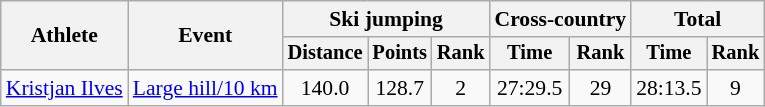<table class="wikitable" style="font-size:90%">
<tr>
<th rowspan="2">Athlete</th>
<th rowspan="2">Event</th>
<th colspan="3">Ski jumping</th>
<th colspan="2">Cross-country</th>
<th colspan="2">Total</th>
</tr>
<tr style="font-size:95%">
<th>Distance</th>
<th>Points</th>
<th>Rank</th>
<th>Time</th>
<th>Rank</th>
<th>Time</th>
<th>Rank</th>
</tr>
<tr align=center>
<td align=left rowspan=2><a href='#'>Kristjan Ilves</a></td>
<td align=left><a href='#'>Large hill/10 km</a></td>
<td>140.0</td>
<td>128.7</td>
<td>2</td>
<td>27:29.5</td>
<td>29</td>
<td>28:13.5</td>
<td>9</td>
</tr>
</table>
